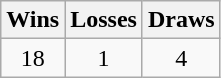<table class="wikitable">
<tr>
<th>Wins</th>
<th>Losses</th>
<th>Draws</th>
</tr>
<tr>
<td align="center">18</td>
<td align="center">1</td>
<td align="center">4</td>
</tr>
</table>
